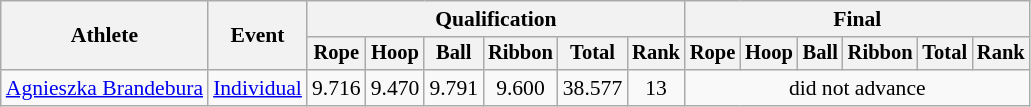<table class=wikitable style="font-size:90%">
<tr>
<th rowspan=2>Athlete</th>
<th rowspan=2>Event</th>
<th colspan=6>Qualification</th>
<th colspan=6>Final</th>
</tr>
<tr style="font-size:95%">
<th>Rope</th>
<th>Hoop</th>
<th>Ball</th>
<th>Ribbon</th>
<th>Total</th>
<th>Rank</th>
<th>Rope</th>
<th>Hoop</th>
<th>Ball</th>
<th>Ribbon</th>
<th>Total</th>
<th>Rank</th>
</tr>
<tr align=center>
<td align=left><a href='#'>Agnieszka Brandebura</a></td>
<td align=left><a href='#'>Individual</a></td>
<td>9.716</td>
<td>9.470</td>
<td>9.791</td>
<td>9.600</td>
<td>38.577</td>
<td>13</td>
<td colspan=6>did not advance</td>
</tr>
</table>
